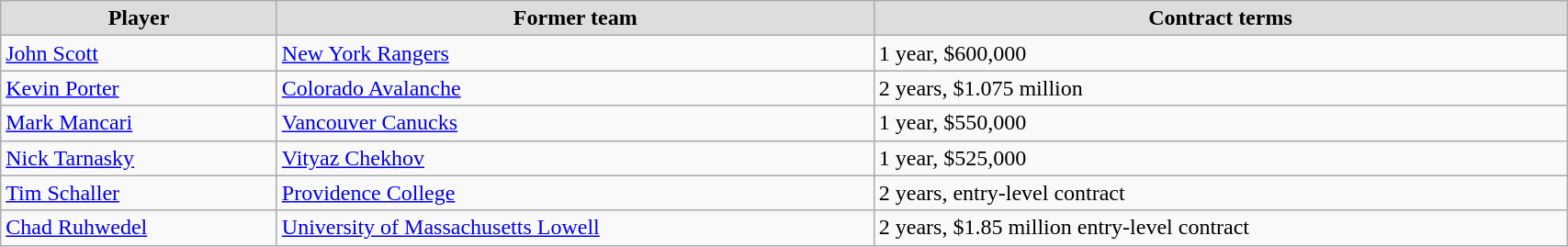<table class="wikitable" style="width:90%;">
<tr style="text-align:center; background:#ddd;">
<td><strong>Player</strong></td>
<td><strong>Former team</strong></td>
<td><strong>Contract terms</strong></td>
</tr>
<tr>
<td><a href='#'>John Scott</a></td>
<td><a href='#'>New York Rangers</a></td>
<td>1 year, $600,000</td>
</tr>
<tr>
<td><a href='#'>Kevin Porter</a></td>
<td><a href='#'>Colorado Avalanche</a></td>
<td>2 years, $1.075 million</td>
</tr>
<tr>
<td><a href='#'>Mark Mancari</a></td>
<td><a href='#'>Vancouver Canucks</a></td>
<td>1 year, $550,000</td>
</tr>
<tr>
<td><a href='#'>Nick Tarnasky</a></td>
<td><a href='#'>Vityaz Chekhov</a></td>
<td>1 year, $525,000</td>
</tr>
<tr>
<td><a href='#'>Tim Schaller</a></td>
<td><a href='#'>Providence College</a></td>
<td>2 years, entry-level contract</td>
</tr>
<tr>
<td><a href='#'>Chad Ruhwedel</a></td>
<td><a href='#'>University of Massachusetts Lowell</a></td>
<td>2 years, $1.85 million entry-level contract</td>
</tr>
</table>
